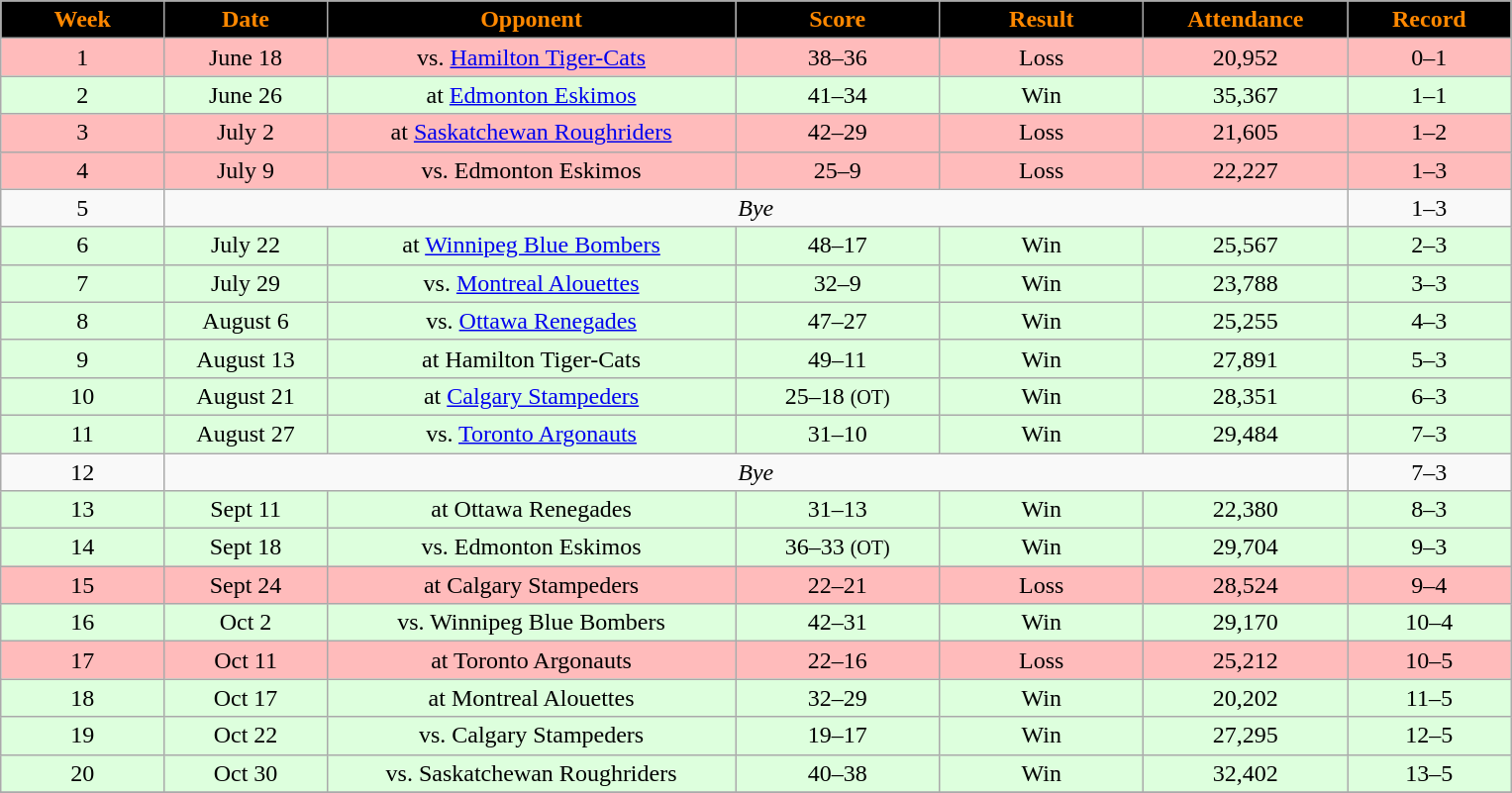<table class="wikitable sortable">
<tr>
<th style="background:black;color:#FF8800;"  width="8%">Week</th>
<th style="background:black;color:#FF8800;"  width="8%">Date</th>
<th style="background:black;color:#FF8800;"  width="20%">Opponent</th>
<th style="background:black;color:#FF8800;"  width="10%">Score</th>
<th style="background:black;color:#FF8800;"  width="10%">Result</th>
<th style="background:black;color:#FF8800;"  width="10%">Attendance</th>
<th style="background:black;color:#FF8800;"  width="8%">Record</th>
</tr>
<tr align="center" bgcolor="ffbbbb">
<td>1</td>
<td>June 18</td>
<td>vs. <a href='#'>Hamilton Tiger-Cats</a></td>
<td>38–36</td>
<td>Loss</td>
<td>20,952</td>
<td>0–1</td>
</tr>
<tr align="center" bgcolor="ddffdd">
<td>2</td>
<td>June 26</td>
<td>at <a href='#'>Edmonton Eskimos</a></td>
<td>41–34</td>
<td>Win</td>
<td>35,367</td>
<td>1–1</td>
</tr>
<tr align="center" bgcolor="ffbbbb">
<td>3</td>
<td>July 2</td>
<td>at <a href='#'>Saskatchewan Roughriders</a></td>
<td>42–29</td>
<td>Loss</td>
<td>21,605</td>
<td>1–2</td>
</tr>
<tr align="center" bgcolor="ffbbbb">
<td>4</td>
<td>July 9</td>
<td>vs. Edmonton Eskimos</td>
<td>25–9</td>
<td>Loss</td>
<td>22,227</td>
<td>1–3</td>
</tr>
<tr align="center">
<td>5</td>
<td colSpan=5 align="center"><em>Bye</em></td>
<td>1–3</td>
</tr>
<tr align="center" bgcolor="ddffdd">
<td>6</td>
<td>July 22</td>
<td>at <a href='#'>Winnipeg Blue Bombers</a></td>
<td>48–17</td>
<td>Win</td>
<td>25,567</td>
<td>2–3</td>
</tr>
<tr align="center" bgcolor="ddffdd">
<td>7</td>
<td>July 29</td>
<td>vs. <a href='#'>Montreal Alouettes</a></td>
<td>32–9</td>
<td>Win</td>
<td>23,788</td>
<td>3–3</td>
</tr>
<tr align="center" bgcolor="ddffdd">
<td>8</td>
<td>August 6</td>
<td>vs. <a href='#'>Ottawa Renegades</a></td>
<td>47–27</td>
<td>Win</td>
<td>25,255</td>
<td>4–3</td>
</tr>
<tr align="center" bgcolor="ddffdd">
<td>9</td>
<td>August 13</td>
<td>at Hamilton Tiger-Cats</td>
<td>49–11</td>
<td>Win</td>
<td>27,891</td>
<td>5–3</td>
</tr>
<tr align="center" bgcolor="ddffdd">
<td>10</td>
<td>August 21</td>
<td>at <a href='#'>Calgary Stampeders</a></td>
<td>25–18 <small>(OT)</small></td>
<td>Win</td>
<td>28,351</td>
<td>6–3</td>
</tr>
<tr align="center" bgcolor="ddffdd">
<td>11</td>
<td>August 27</td>
<td>vs. <a href='#'>Toronto Argonauts</a></td>
<td>31–10</td>
<td>Win</td>
<td>29,484</td>
<td>7–3</td>
</tr>
<tr align="center">
<td>12</td>
<td colSpan=5 align="center"><em>Bye</em></td>
<td>7–3</td>
</tr>
<tr align="center" bgcolor="ddffdd">
<td>13</td>
<td>Sept 11</td>
<td>at Ottawa Renegades</td>
<td>31–13</td>
<td>Win</td>
<td>22,380</td>
<td>8–3</td>
</tr>
<tr align="center" bgcolor="ddffdd">
<td>14</td>
<td>Sept 18</td>
<td>vs. Edmonton Eskimos</td>
<td>36–33 <small>(OT)</small></td>
<td>Win</td>
<td>29,704</td>
<td>9–3</td>
</tr>
<tr align="center" bgcolor="ffbbbb">
<td>15</td>
<td>Sept 24</td>
<td>at Calgary Stampeders</td>
<td>22–21</td>
<td>Loss</td>
<td>28,524</td>
<td>9–4</td>
</tr>
<tr align="center" bgcolor="ddffdd">
<td>16</td>
<td>Oct 2</td>
<td>vs. Winnipeg Blue Bombers</td>
<td>42–31</td>
<td>Win</td>
<td>29,170</td>
<td>10–4</td>
</tr>
<tr align="center" bgcolor="ffbbbb">
<td>17</td>
<td>Oct 11</td>
<td>at Toronto Argonauts</td>
<td>22–16</td>
<td>Loss</td>
<td>25,212</td>
<td>10–5</td>
</tr>
<tr align="center" bgcolor="ddffdd">
<td>18</td>
<td>Oct 17</td>
<td>at Montreal Alouettes</td>
<td>32–29</td>
<td>Win</td>
<td>20,202</td>
<td>11–5</td>
</tr>
<tr align="center" bgcolor="ddffdd">
<td>19</td>
<td>Oct 22</td>
<td>vs. Calgary Stampeders</td>
<td>19–17</td>
<td>Win</td>
<td>27,295</td>
<td>12–5</td>
</tr>
<tr align="center" bgcolor="ddffdd">
<td>20</td>
<td>Oct 30</td>
<td>vs. Saskatchewan Roughriders</td>
<td>40–38</td>
<td>Win</td>
<td>32,402</td>
<td>13–5</td>
</tr>
<tr>
</tr>
</table>
